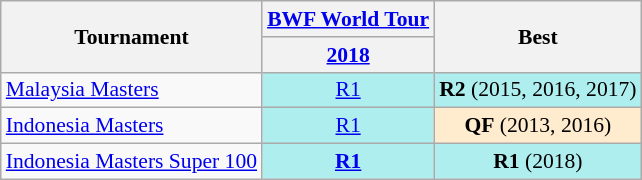<table class="wikitable" style="font-size: 90%; text-align:center">
<tr>
<th rowspan="2">Tournament</th>
<th><strong><a href='#'>BWF World Tour</a></strong></th>
<th rowspan="2">Best</th>
</tr>
<tr>
<th><a href='#'>2018</a></th>
</tr>
<tr>
<td align=left><a href='#'>Malaysia Masters</a></td>
<td bgcolor=AFEEEE><a href='#'>R1</a></td>
<td bgcolor=AFEEEE><strong>R2</strong> (2015, 2016, 2017)</td>
</tr>
<tr>
<td align=left><a href='#'>Indonesia Masters</a></td>
<td bgcolor=AFEEEE><a href='#'>R1</a></td>
<td bgcolor=FFEBCD><strong>QF</strong> (2013, 2016)</td>
</tr>
<tr>
<td align=left><a href='#'>Indonesia Masters Super 100</a></td>
<td bgcolor=AFEEEE><a href='#'><strong>R1</strong></a></td>
<td bgcolor=AFEEEE><strong>R1</strong> (2018)</td>
</tr>
</table>
